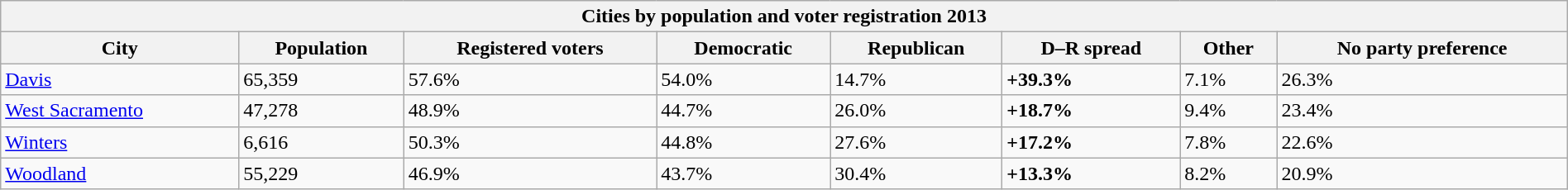<table class="wikitable sortable mw-collapsible collapsible collapsed" style="width: 100%;">
<tr>
<th colspan="8">Cities by population and voter registration 2013</th>
</tr>
<tr>
<th>City</th>
<th data-sort-type="number">Population</th>
<th data-sort-type="number">Registered voters<br></th>
<th data-sort-type="number">Democratic</th>
<th data-sort-type="number">Republican</th>
<th data-sort-type="number">D–R spread</th>
<th data-sort-type="number">Other</th>
<th data-sort-type="number">No party preference</th>
</tr>
<tr>
<td><a href='#'>Davis</a></td>
<td>65,359</td>
<td>57.6%</td>
<td>54.0%</td>
<td>14.7%</td>
<td><span><strong>+39.3%</strong></span></td>
<td>7.1%</td>
<td>26.3%</td>
</tr>
<tr>
<td><a href='#'>West Sacramento</a></td>
<td>47,278</td>
<td>48.9%</td>
<td>44.7%</td>
<td>26.0%</td>
<td><span><strong>+18.7%</strong></span></td>
<td>9.4%</td>
<td>23.4%</td>
</tr>
<tr>
<td><a href='#'>Winters</a></td>
<td>6,616</td>
<td>50.3%</td>
<td>44.8%</td>
<td>27.6%</td>
<td><span><strong>+17.2%</strong></span></td>
<td>7.8%</td>
<td>22.6%</td>
</tr>
<tr>
<td><a href='#'>Woodland</a></td>
<td>55,229</td>
<td>46.9%</td>
<td>43.7%</td>
<td>30.4%</td>
<td><span><strong>+13.3%</strong></span></td>
<td>8.2%</td>
<td>20.9%</td>
</tr>
</table>
